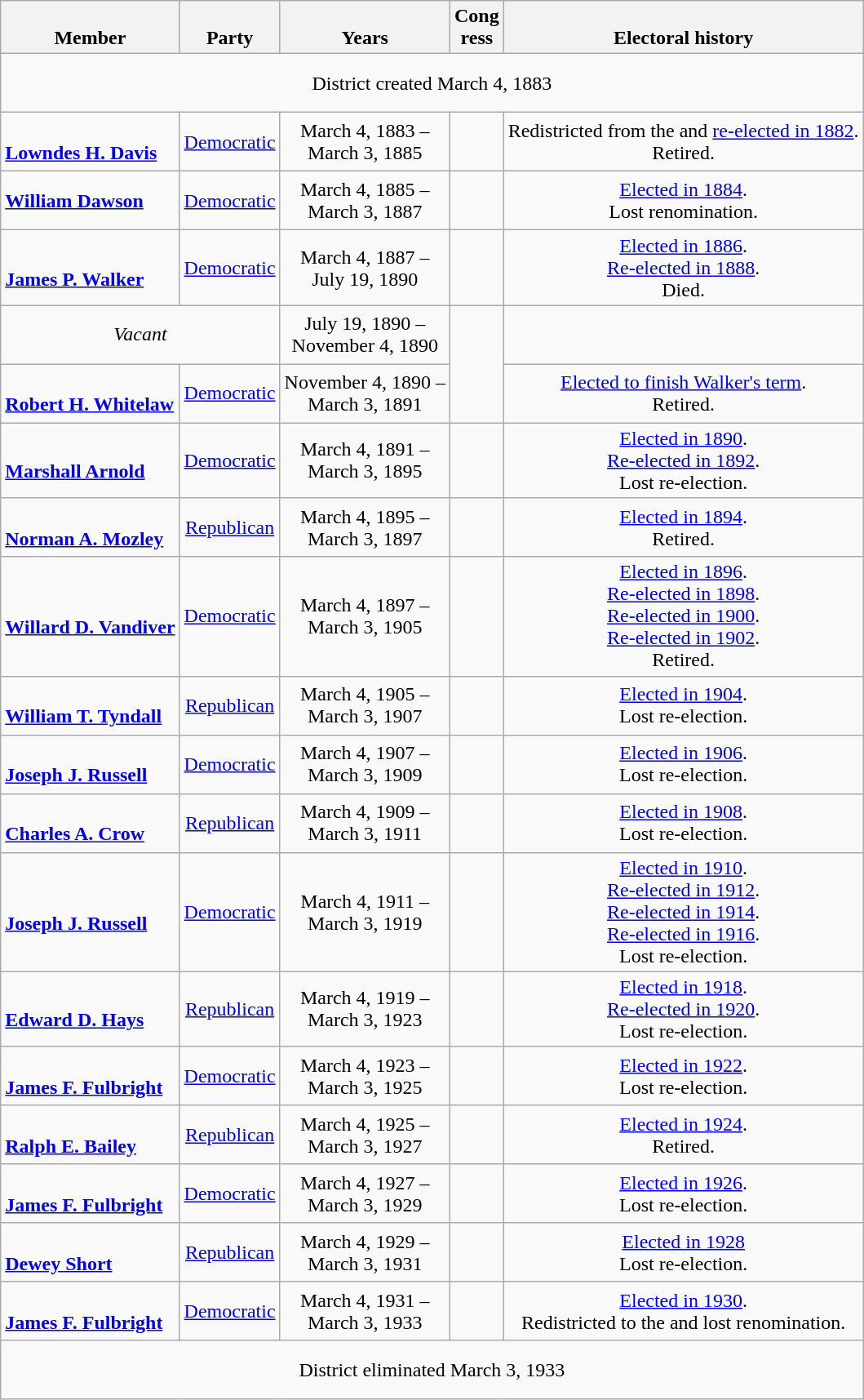<table class=wikitable style="text-align:center">
<tr valign=bottom>
<th>Member</th>
<th>Party</th>
<th>Years</th>
<th>Cong<br>ress</th>
<th>Electoral history</th>
</tr>
<tr style="height:3em">
<td colspan=5>District created March 4, 1883</td>
</tr>
<tr style="height:3em">
<td align=left><br><strong><a href='#'>Lowndes H. Davis</a></strong><br></td>
<td><a href='#'>Democratic</a></td>
<td nowrap>March 4, 1883 –<br>March 3, 1885</td>
<td></td>
<td>Redistricted from the  and <a href='#'>re-elected in 1882</a>.<br>Retired.</td>
</tr>
<tr style="height:3em">
<td align=left><strong><a href='#'>William Dawson</a></strong><br></td>
<td><a href='#'>Democratic</a></td>
<td nowrap>March 4, 1885 –<br>March 3, 1887</td>
<td></td>
<td><a href='#'>Elected in 1884</a>.<br>Lost renomination.</td>
</tr>
<tr style="height:3em">
<td align=left><br><strong><a href='#'>James P. Walker</a></strong><br></td>
<td><a href='#'>Democratic</a></td>
<td nowrap>March 4, 1887 –<br>July 19, 1890</td>
<td></td>
<td><a href='#'>Elected in 1886</a>.<br><a href='#'>Re-elected in 1888</a>.<br>Died.</td>
</tr>
<tr style="height:3em">
<td colspan=2><em>Vacant</em></td>
<td nowrap>July 19, 1890 –<br>November 4, 1890</td>
<td rowspan=2></td>
<td></td>
</tr>
<tr style="height:3em">
<td align=left><br><strong><a href='#'>Robert H. Whitelaw</a></strong><br></td>
<td><a href='#'>Democratic</a></td>
<td nowrap>November 4, 1890 –<br>March 3, 1891</td>
<td><a href='#'>Elected to finish Walker's term</a>.<br>Retired.</td>
</tr>
<tr style="height:3em">
<td align=left><br><strong><a href='#'>Marshall Arnold</a></strong><br></td>
<td><a href='#'>Democratic</a></td>
<td nowrap>March 4, 1891 –<br>March 3, 1895</td>
<td></td>
<td><a href='#'>Elected in 1890</a>.<br><a href='#'>Re-elected in 1892</a>.<br>Lost re-election.</td>
</tr>
<tr style="height:3em">
<td align=left><br><strong><a href='#'>Norman A. Mozley</a></strong><br></td>
<td><a href='#'>Republican</a></td>
<td nowrap>March 4, 1895 –<br>March 3, 1897</td>
<td></td>
<td><a href='#'>Elected in 1894</a>.<br>Retired.</td>
</tr>
<tr style="height:3em">
<td align=left><br><strong><a href='#'>Willard D. Vandiver</a></strong><br></td>
<td><a href='#'>Democratic</a></td>
<td nowrap>March 4, 1897 –<br>March 3, 1905</td>
<td></td>
<td><a href='#'>Elected in 1896</a>.<br><a href='#'>Re-elected in 1898</a>.<br><a href='#'>Re-elected in 1900</a>.<br><a href='#'>Re-elected in 1902</a>.<br>Retired.</td>
</tr>
<tr style="height:3em">
<td align=left><br><strong><a href='#'>William T. Tyndall</a></strong><br></td>
<td><a href='#'>Republican</a></td>
<td nowrap>March 4, 1905 –<br>March 3, 1907</td>
<td></td>
<td><a href='#'>Elected in 1904</a>.<br>Lost re-election.</td>
</tr>
<tr style="height:3em">
<td align=left><br><strong><a href='#'>Joseph J. Russell</a></strong><br></td>
<td><a href='#'>Democratic</a></td>
<td nowrap>March 4, 1907 –<br>March 3, 1909</td>
<td></td>
<td><a href='#'>Elected in 1906</a>.<br>Lost re-election.</td>
</tr>
<tr style="height:3em">
<td align=left><br><strong><a href='#'>Charles A. Crow</a></strong><br></td>
<td><a href='#'>Republican</a></td>
<td nowrap>March 4, 1909 –<br>March 3, 1911</td>
<td></td>
<td><a href='#'>Elected in 1908</a>.<br>Lost re-election.</td>
</tr>
<tr style="height:3em">
<td align=left><br><strong><a href='#'>Joseph J. Russell</a></strong><br></td>
<td><a href='#'>Democratic</a></td>
<td nowrap>March 4, 1911 –<br>March 3, 1919</td>
<td></td>
<td><a href='#'>Elected in 1910</a>.<br><a href='#'>Re-elected in 1912</a>.<br><a href='#'>Re-elected in 1914</a>.<br><a href='#'>Re-elected in 1916</a>.<br>Lost re-election.</td>
</tr>
<tr style="height:3em">
<td align=left><br><strong><a href='#'>Edward D. Hays</a></strong><br></td>
<td><a href='#'>Republican</a></td>
<td nowrap>March 4, 1919 –<br>March 3, 1923</td>
<td></td>
<td><a href='#'>Elected in 1918</a>.<br><a href='#'>Re-elected in 1920</a>.<br>Lost re-election.</td>
</tr>
<tr style="height:3em">
<td align=left><br><strong><a href='#'>James F. Fulbright</a></strong><br></td>
<td><a href='#'>Democratic</a></td>
<td nowrap>March 4, 1923 –<br>March 3, 1925</td>
<td></td>
<td><a href='#'>Elected in 1922</a>.<br>Lost re-election.</td>
</tr>
<tr style="height:3em">
<td align=left><br><strong><a href='#'>Ralph E. Bailey</a></strong><br></td>
<td><a href='#'>Republican</a></td>
<td nowrap>March 4, 1925 –<br>March 3, 1927</td>
<td></td>
<td><a href='#'>Elected in 1924</a>.<br>Retired.</td>
</tr>
<tr style="height:3em">
<td align=left><br><strong><a href='#'>James F. Fulbright</a></strong><br></td>
<td><a href='#'>Democratic</a></td>
<td nowrap>March 4, 1927 –<br>March 3, 1929</td>
<td></td>
<td><a href='#'>Elected in 1926</a>.<br>Lost re-election.</td>
</tr>
<tr style="height:3em">
<td align=left><br><strong><a href='#'>Dewey Short</a></strong><br></td>
<td><a href='#'>Republican</a></td>
<td nowrap>March 4, 1929 –<br>March 3, 1931</td>
<td></td>
<td><a href='#'>Elected in 1928</a><br>Lost re-election.</td>
</tr>
<tr style="height:3em">
<td align=left><br><strong><a href='#'>James F. Fulbright</a></strong><br></td>
<td><a href='#'>Democratic</a></td>
<td nowrap>March 4, 1931 –<br>March 3, 1933</td>
<td></td>
<td><a href='#'>Elected in 1930</a>.<br>Redistricted to the  and lost renomination.</td>
</tr>
<tr style="height:3em">
<td colspan=5>District eliminated March 3, 1933</td>
</tr>
</table>
